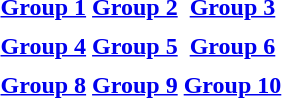<table>
<tr valign=top>
<th align="center"><a href='#'>Group 1</a></th>
<th align="center"><a href='#'>Group 2</a></th>
<th align="center"><a href='#'>Group 3</a></th>
</tr>
<tr valign=top>
<td align="left"></td>
<td align="left"></td>
<td align="left"></td>
</tr>
<tr valign=top>
<th align="center"><a href='#'>Group 4</a></th>
<th align="center"><a href='#'>Group 5</a></th>
<th align="center"><a href='#'>Group 6</a></th>
</tr>
<tr valign=top>
<td align="left"></td>
<td align="left"></td>
<td align="left"></td>
</tr>
<tr valign=top>
<th align="center"><a href='#'>Group 8</a></th>
<th align="center"><a href='#'>Group 9</a></th>
<th align="center"><a href='#'>Group 10</a></th>
</tr>
<tr valign=top>
<td align="left"></td>
<td align="left"></td>
<td align="left"></td>
</tr>
<tr valign=top>
</tr>
</table>
